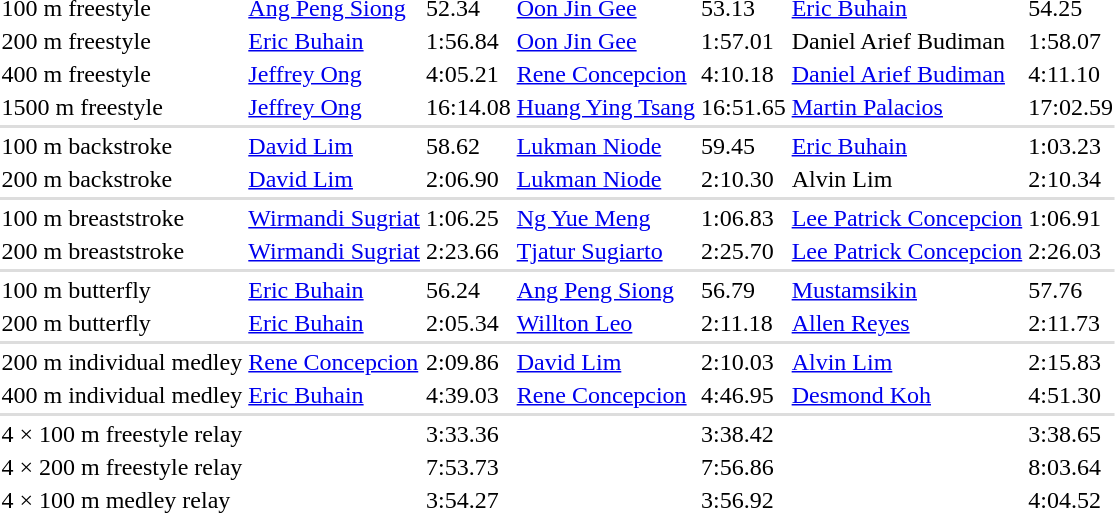<table>
<tr>
<td>100 m freestyle</td>
<td> <a href='#'>Ang Peng Siong</a></td>
<td>52.34</td>
<td> <a href='#'>Oon Jin Gee</a></td>
<td>53.13</td>
<td> <a href='#'>Eric Buhain</a></td>
<td>54.25</td>
</tr>
<tr>
<td>200 m freestyle</td>
<td> <a href='#'>Eric Buhain</a></td>
<td>1:56.84</td>
<td> <a href='#'>Oon Jin Gee</a></td>
<td>1:57.01</td>
<td> Daniel Arief Budiman</td>
<td>1:58.07</td>
</tr>
<tr>
<td>400 m freestyle</td>
<td> <a href='#'>Jeffrey Ong</a></td>
<td>4:05.21</td>
<td> <a href='#'>Rene Concepcion</a></td>
<td>4:10.18</td>
<td> <a href='#'>Daniel Arief Budiman</a></td>
<td>4:11.10</td>
</tr>
<tr>
<td>1500 m freestyle</td>
<td> <a href='#'>Jeffrey Ong</a></td>
<td>16:14.08</td>
<td> <a href='#'>Huang Ying Tsang</a></td>
<td>16:51.65</td>
<td> <a href='#'>Martin Palacios</a></td>
<td>17:02.59</td>
</tr>
<tr bgcolor=#DDDDDD>
<td colspan=7></td>
</tr>
<tr>
<td>100 m backstroke</td>
<td> <a href='#'>David Lim</a></td>
<td>58.62</td>
<td> <a href='#'>Lukman Niode</a></td>
<td>59.45</td>
<td> <a href='#'>Eric Buhain</a></td>
<td>1:03.23</td>
</tr>
<tr>
<td>200 m backstroke</td>
<td> <a href='#'>David Lim</a></td>
<td>2:06.90</td>
<td> <a href='#'>Lukman Niode</a></td>
<td>2:10.30</td>
<td> Alvin Lim</td>
<td>2:10.34</td>
</tr>
<tr bgcolor=#DDDDDD>
<td colspan=7></td>
</tr>
<tr>
<td>100 m breaststroke</td>
<td> <a href='#'>Wirmandi Sugriat</a></td>
<td>1:06.25</td>
<td> <a href='#'>Ng Yue Meng</a></td>
<td>1:06.83</td>
<td> <a href='#'>Lee Patrick Concepcion</a></td>
<td>1:06.91</td>
</tr>
<tr>
<td>200 m breaststroke</td>
<td> <a href='#'>Wirmandi Sugriat</a></td>
<td>2:23.66</td>
<td> <a href='#'>Tjatur Sugiarto</a></td>
<td>2:25.70</td>
<td> <a href='#'>Lee Patrick Concepcion</a></td>
<td>2:26.03</td>
</tr>
<tr bgcolor=#DDDDDD>
<td colspan=7></td>
</tr>
<tr>
<td>100 m butterfly</td>
<td> <a href='#'>Eric Buhain</a></td>
<td>56.24</td>
<td> <a href='#'>Ang Peng Siong</a></td>
<td>56.79</td>
<td> <a href='#'>Mustamsikin</a></td>
<td>57.76</td>
</tr>
<tr>
<td>200 m butterfly</td>
<td> <a href='#'>Eric Buhain</a></td>
<td>2:05.34</td>
<td> <a href='#'>Willton Leo</a></td>
<td>2:11.18</td>
<td> <a href='#'>Allen Reyes</a></td>
<td>2:11.73</td>
</tr>
<tr bgcolor=#DDDDDD>
<td colspan=7></td>
</tr>
<tr>
<td>200 m individual medley</td>
<td> <a href='#'>Rene Concepcion</a></td>
<td>2:09.86</td>
<td> <a href='#'>David Lim</a></td>
<td>2:10.03</td>
<td> <a href='#'>Alvin Lim</a></td>
<td>2:15.83</td>
</tr>
<tr>
<td>400 m individual medley</td>
<td> <a href='#'>Eric Buhain</a></td>
<td>4:39.03</td>
<td> <a href='#'>Rene Concepcion</a></td>
<td>4:46.95</td>
<td> <a href='#'>Desmond Koh</a></td>
<td>4:51.30</td>
</tr>
<tr bgcolor=#DDDDDD>
<td colspan=7></td>
</tr>
<tr>
<td>4 × 100 m freestyle relay</td>
<td></td>
<td>3:33.36</td>
<td></td>
<td>3:38.42</td>
<td></td>
<td>3:38.65</td>
</tr>
<tr>
<td>4 × 200 m freestyle relay</td>
<td></td>
<td>7:53.73</td>
<td></td>
<td>7:56.86</td>
<td></td>
<td>8:03.64</td>
</tr>
<tr>
<td>4 × 100 m medley relay</td>
<td></td>
<td>3:54.27</td>
<td></td>
<td>3:56.92</td>
<td></td>
<td>4:04.52</td>
</tr>
</table>
